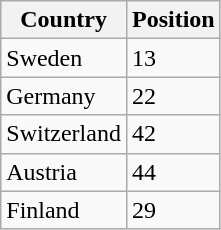<table class="wikitable">
<tr>
<th>Country</th>
<th>Position</th>
</tr>
<tr>
<td>Sweden</td>
<td>13</td>
</tr>
<tr>
<td>Germany</td>
<td>22</td>
</tr>
<tr>
<td>Switzerland</td>
<td>42</td>
</tr>
<tr>
<td>Austria</td>
<td>44</td>
</tr>
<tr>
<td>Finland</td>
<td>29</td>
</tr>
</table>
